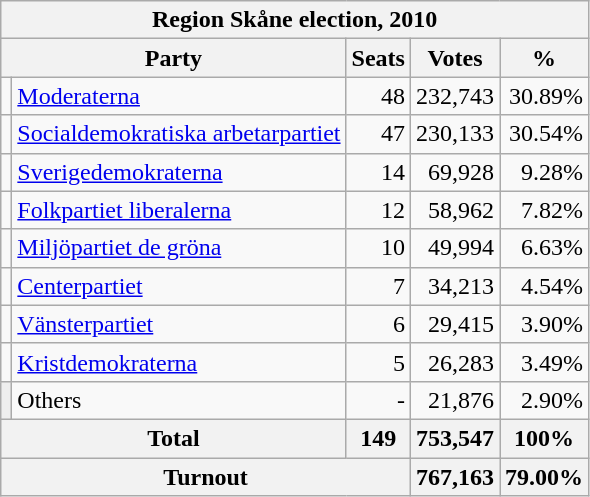<table class="wikitable">
<tr>
<th colspan=5>Region Skåne election, 2010</th>
</tr>
<tr>
<th colspan=2>Party</th>
<th>Seats</th>
<th>Votes</th>
<th>%</th>
</tr>
<tr>
<td bgcolor=></td>
<td><a href='#'>Moderaterna</a></td>
<td align=right>48</td>
<td align=right>232,743</td>
<td align=right>30.89%</td>
</tr>
<tr>
<td bgcolor=></td>
<td><a href='#'>Socialdemokratiska arbetarpartiet</a></td>
<td align=right>47</td>
<td align=right>230,133</td>
<td align=right>30.54%</td>
</tr>
<tr>
<td bgcolor=></td>
<td><a href='#'>Sverigedemokraterna</a></td>
<td align=right>14</td>
<td align=right>69,928</td>
<td align=right>9.28%</td>
</tr>
<tr>
<td bgcolor=></td>
<td><a href='#'>Folkpartiet liberalerna</a></td>
<td align=right>12</td>
<td align=right>58,962</td>
<td align=right>7.82%</td>
</tr>
<tr>
<td bgcolor=></td>
<td><a href='#'>Miljöpartiet de gröna</a></td>
<td align=right>10</td>
<td align=right>49,994</td>
<td align=right>6.63%</td>
</tr>
<tr>
<td bgcolor=></td>
<td><a href='#'>Centerpartiet</a></td>
<td align=right>7</td>
<td align=right>34,213</td>
<td align=right>4.54%</td>
</tr>
<tr>
<td bgcolor=></td>
<td><a href='#'>Vänsterpartiet</a></td>
<td align=right>6</td>
<td align=right>29,415</td>
<td align=right>3.90%</td>
</tr>
<tr>
<td bgcolor=></td>
<td><a href='#'>Kristdemokraterna</a></td>
<td align=right>5</td>
<td align=right>26,283</td>
<td align=right>3.49%</td>
</tr>
<tr>
<td bgcolor=#eeeeee></td>
<td>Others</td>
<td align=right>-</td>
<td align=right>21,876</td>
<td align=right>2.90%</td>
</tr>
<tr>
<th colspan=2>Total</th>
<th align=right>149</th>
<th align=right>753,547</th>
<th align=right>100%</th>
</tr>
<tr>
<th colspan=3>Turnout</th>
<th align=right>767,163</th>
<th align=right>79.00%</th>
</tr>
</table>
